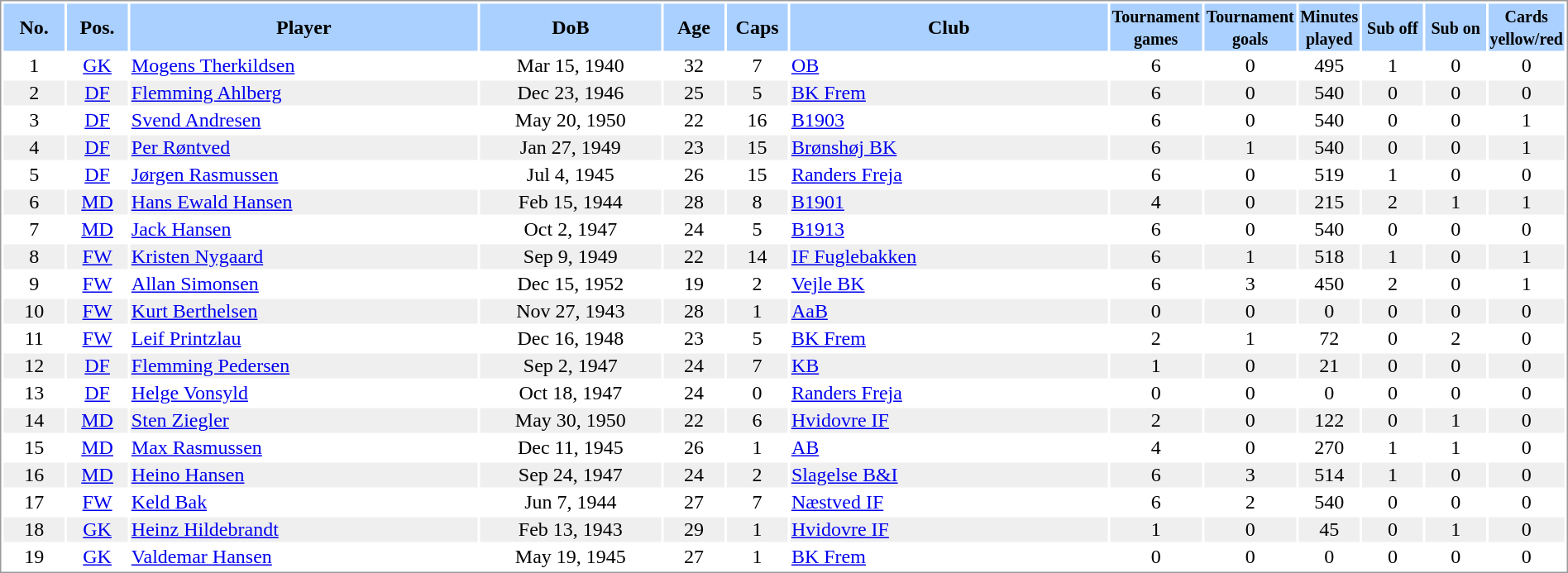<table border="0" width="100%" style="border: 1px solid #999; background-color:#FFFFFF; text-align:center">
<tr align="center" bgcolor="#AAD0FF">
<th width=4%>No.</th>
<th width=4%>Pos.</th>
<th width=23%>Player</th>
<th width=12%>DoB</th>
<th width=4%>Age</th>
<th width=4%>Caps</th>
<th width=21%>Club</th>
<th width=6%><small>Tournament<br>games</small></th>
<th width=6%><small>Tournament<br>goals</small></th>
<th width=4%><small>Minutes<br>played</small></th>
<th width=4%><small>Sub off</small></th>
<th width=4%><small>Sub on</small></th>
<th width=4%><small>Cards<br>yellow/red</small></th>
</tr>
<tr>
<td>1</td>
<td><a href='#'>GK</a></td>
<td align="left"><a href='#'>Mogens Therkildsen</a></td>
<td>Mar 15, 1940</td>
<td>32</td>
<td>7</td>
<td align="left"> <a href='#'>OB</a></td>
<td>6</td>
<td>0</td>
<td>495</td>
<td>1</td>
<td>0</td>
<td>0</td>
</tr>
<tr bgcolor="#EFEFEF">
<td>2</td>
<td><a href='#'>DF</a></td>
<td align="left"><a href='#'>Flemming Ahlberg</a></td>
<td>Dec 23, 1946</td>
<td>25</td>
<td>5</td>
<td align="left"> <a href='#'>BK Frem</a></td>
<td>6</td>
<td>0</td>
<td>540</td>
<td>0</td>
<td>0</td>
<td>0</td>
</tr>
<tr>
<td>3</td>
<td><a href='#'>DF</a></td>
<td align="left"><a href='#'>Svend Andresen</a></td>
<td>May 20, 1950</td>
<td>22</td>
<td>16</td>
<td align="left"> <a href='#'>B1903</a></td>
<td>6</td>
<td>0</td>
<td>540</td>
<td>0</td>
<td>0</td>
<td>1</td>
</tr>
<tr bgcolor="#EFEFEF">
<td>4</td>
<td><a href='#'>DF</a></td>
<td align="left"><a href='#'>Per Røntved</a></td>
<td>Jan 27, 1949</td>
<td>23</td>
<td>15</td>
<td align="left"> <a href='#'>Brønshøj BK</a></td>
<td>6</td>
<td>1</td>
<td>540</td>
<td>0</td>
<td>0</td>
<td>1</td>
</tr>
<tr>
<td>5</td>
<td><a href='#'>DF</a></td>
<td align="left"><a href='#'>Jørgen Rasmussen</a></td>
<td>Jul 4, 1945</td>
<td>26</td>
<td>15</td>
<td align="left"> <a href='#'>Randers Freja</a></td>
<td>6</td>
<td>0</td>
<td>519</td>
<td>1</td>
<td>0</td>
<td>0</td>
</tr>
<tr bgcolor="#EFEFEF">
<td>6</td>
<td><a href='#'>MD</a></td>
<td align="left"><a href='#'>Hans Ewald Hansen</a></td>
<td>Feb 15, 1944</td>
<td>28</td>
<td>8</td>
<td align="left"> <a href='#'>B1901</a></td>
<td>4</td>
<td>0</td>
<td>215</td>
<td>2</td>
<td>1</td>
<td>1</td>
</tr>
<tr>
<td>7</td>
<td><a href='#'>MD</a></td>
<td align="left"><a href='#'>Jack Hansen</a></td>
<td>Oct 2, 1947</td>
<td>24</td>
<td>5</td>
<td align="left"> <a href='#'>B1913</a></td>
<td>6</td>
<td>0</td>
<td>540</td>
<td>0</td>
<td>0</td>
<td>0</td>
</tr>
<tr bgcolor="#EFEFEF">
<td>8</td>
<td><a href='#'>FW</a></td>
<td align="left"><a href='#'>Kristen Nygaard</a></td>
<td>Sep 9, 1949</td>
<td>22</td>
<td>14</td>
<td align="left"> <a href='#'>IF Fuglebakken</a></td>
<td>6</td>
<td>1</td>
<td>518</td>
<td>1</td>
<td>0</td>
<td>1</td>
</tr>
<tr>
<td>9</td>
<td><a href='#'>FW</a></td>
<td align="left"><a href='#'>Allan Simonsen</a></td>
<td>Dec 15, 1952</td>
<td>19</td>
<td>2</td>
<td align="left"> <a href='#'>Vejle BK</a></td>
<td>6</td>
<td>3</td>
<td>450</td>
<td>2</td>
<td>0</td>
<td>1</td>
</tr>
<tr bgcolor="#EFEFEF">
<td>10</td>
<td><a href='#'>FW</a></td>
<td align="left"><a href='#'>Kurt Berthelsen</a></td>
<td>Nov 27, 1943</td>
<td>28</td>
<td>1</td>
<td align="left"> <a href='#'>AaB</a></td>
<td>0</td>
<td>0</td>
<td>0</td>
<td>0</td>
<td>0</td>
<td>0</td>
</tr>
<tr>
<td>11</td>
<td><a href='#'>FW</a></td>
<td align="left"><a href='#'>Leif Printzlau</a></td>
<td>Dec 16, 1948</td>
<td>23</td>
<td>5</td>
<td align="left"> <a href='#'>BK Frem</a></td>
<td>2</td>
<td>1</td>
<td>72</td>
<td>0</td>
<td>2</td>
<td>0</td>
</tr>
<tr bgcolor="#EFEFEF">
<td>12</td>
<td><a href='#'>DF</a></td>
<td align="left"><a href='#'>Flemming Pedersen</a></td>
<td>Sep 2, 1947</td>
<td>24</td>
<td>7</td>
<td align="left"> <a href='#'>KB</a></td>
<td>1</td>
<td>0</td>
<td>21</td>
<td>0</td>
<td>0</td>
<td>0</td>
</tr>
<tr>
<td>13</td>
<td><a href='#'>DF</a></td>
<td align="left"><a href='#'>Helge Vonsyld</a></td>
<td>Oct 18, 1947</td>
<td>24</td>
<td>0</td>
<td align="left"> <a href='#'>Randers Freja</a></td>
<td>0</td>
<td>0</td>
<td>0</td>
<td>0</td>
<td>0</td>
<td>0</td>
</tr>
<tr bgcolor="#EFEFEF">
<td>14</td>
<td><a href='#'>MD</a></td>
<td align="left"><a href='#'>Sten Ziegler</a></td>
<td>May 30, 1950</td>
<td>22</td>
<td>6</td>
<td align="left"> <a href='#'>Hvidovre IF</a></td>
<td>2</td>
<td>0</td>
<td>122</td>
<td>0</td>
<td>1</td>
<td>0</td>
</tr>
<tr>
<td>15</td>
<td><a href='#'>MD</a></td>
<td align="left"><a href='#'>Max Rasmussen</a></td>
<td>Dec 11, 1945</td>
<td>26</td>
<td>1</td>
<td align="left"> <a href='#'>AB</a></td>
<td>4</td>
<td>0</td>
<td>270</td>
<td>1</td>
<td>1</td>
<td>0</td>
</tr>
<tr bgcolor="#EFEFEF">
<td>16</td>
<td><a href='#'>MD</a></td>
<td align="left"><a href='#'>Heino Hansen</a></td>
<td>Sep 24, 1947</td>
<td>24</td>
<td>2</td>
<td align="left"> <a href='#'>Slagelse B&I</a></td>
<td>6</td>
<td>3</td>
<td>514</td>
<td>1</td>
<td>0</td>
<td>0</td>
</tr>
<tr>
<td>17</td>
<td><a href='#'>FW</a></td>
<td align="left"><a href='#'>Keld Bak</a></td>
<td>Jun 7, 1944</td>
<td>27</td>
<td>7</td>
<td align="left"> <a href='#'>Næstved IF</a></td>
<td>6</td>
<td>2</td>
<td>540</td>
<td>0</td>
<td>0</td>
<td>0</td>
</tr>
<tr bgcolor="#EFEFEF">
<td>18</td>
<td><a href='#'>GK</a></td>
<td align="left"><a href='#'>Heinz Hildebrandt</a></td>
<td>Feb 13, 1943</td>
<td>29</td>
<td>1</td>
<td align="left"> <a href='#'>Hvidovre IF</a></td>
<td>1</td>
<td>0</td>
<td>45</td>
<td>0</td>
<td>1</td>
<td>0</td>
</tr>
<tr>
<td>19</td>
<td><a href='#'>GK</a></td>
<td align="left"><a href='#'>Valdemar Hansen</a></td>
<td>May 19, 1945</td>
<td>27</td>
<td>1</td>
<td align="left"> <a href='#'>BK Frem</a></td>
<td>0</td>
<td>0</td>
<td>0</td>
<td>0</td>
<td>0</td>
<td>0</td>
</tr>
</table>
